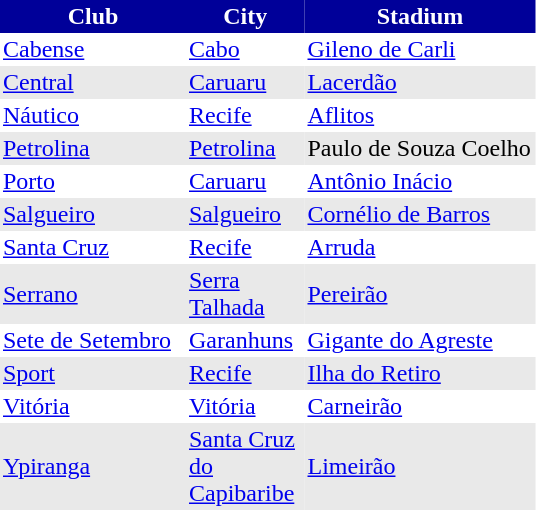<table border="0,75" cellpadding="2" style="border-collapse: collapse;">
<tr>
<th style="background: #009; color: #fff;width:120px"><strong>Club</strong></th>
<th style="background: #009; color: #fff;width:75px"><strong>City</strong></th>
<th style="background: #009; color: #fff;width:150px"><strong>Stadium</strong></th>
</tr>
<tr style="background:white; color:black">
<td><a href='#'>Cabense</a></td>
<td><a href='#'>Cabo</a></td>
<td><a href='#'>Gileno de Carli</a></td>
</tr>
<tr style="background:#e9e9e9; color:black">
<td><a href='#'>Central</a></td>
<td><a href='#'>Caruaru</a></td>
<td><a href='#'>Lacerdão</a></td>
</tr>
<tr style="background:white; color:black">
<td><a href='#'>Náutico</a></td>
<td><a href='#'>Recife</a></td>
<td><a href='#'>Aflitos</a></td>
</tr>
<tr style="background:#e9e9e9; color:black">
<td><a href='#'>Petrolina</a></td>
<td><a href='#'>Petrolina</a></td>
<td>Paulo de Souza Coelho</td>
</tr>
<tr style="background:white; color:black">
<td><a href='#'>Porto</a></td>
<td><a href='#'>Caruaru</a></td>
<td><a href='#'>Antônio Inácio</a></td>
</tr>
<tr style="background:#e9e9e9; color:black">
<td><a href='#'>Salgueiro</a></td>
<td><a href='#'>Salgueiro</a></td>
<td><a href='#'>Cornélio de Barros</a></td>
</tr>
<tr style="background:white; color:black">
<td><a href='#'>Santa Cruz</a></td>
<td><a href='#'>Recife</a></td>
<td><a href='#'>Arruda</a></td>
</tr>
<tr style="background:#e9e9e9; color:black">
<td><a href='#'>Serrano</a></td>
<td><a href='#'>Serra Talhada</a></td>
<td><a href='#'>Pereirão</a></td>
</tr>
<tr style="background:white; color:black">
<td><a href='#'>Sete de Setembro</a></td>
<td><a href='#'>Garanhuns</a></td>
<td><a href='#'>Gigante do Agreste</a></td>
</tr>
<tr style="background:#e9e9e9; color:black">
<td><a href='#'>Sport</a></td>
<td><a href='#'>Recife</a></td>
<td><a href='#'>Ilha do Retiro</a></td>
</tr>
<tr style="background:white; color:black">
<td><a href='#'>Vitória</a></td>
<td><a href='#'>Vitória</a></td>
<td><a href='#'>Carneirão</a></td>
</tr>
<tr style="background:#e9e9e9; color:black">
<td><a href='#'>Ypiranga</a></td>
<td><a href='#'>Santa Cruz do Capibaribe</a></td>
<td><a href='#'>Limeirão</a></td>
</tr>
</table>
